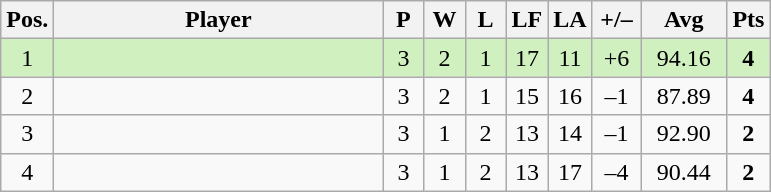<table class="wikitable" style="text-align:center; margin: 1em auto 1em auto, align:left">
<tr>
<th width=20>Pos.</th>
<th width=212>Player</th>
<th width=20>P</th>
<th width=20>W</th>
<th width=20>L</th>
<th width=20>LF</th>
<th width=20>LA</th>
<th width=25>+/–</th>
<th width=50>Avg</th>
<th width=20>Pts</th>
</tr>
<tr style="background:#D0F0C0;">
<td>1</td>
<td align=left></td>
<td>3</td>
<td>2</td>
<td>1</td>
<td>17</td>
<td>11</td>
<td>+6</td>
<td>94.16</td>
<td><strong>4</strong></td>
</tr>
<tr style=>
<td>2</td>
<td align=left></td>
<td>3</td>
<td>2</td>
<td>1</td>
<td>15</td>
<td>16</td>
<td>–1</td>
<td>87.89</td>
<td><strong>4</strong></td>
</tr>
<tr style=>
<td>3</td>
<td align=left></td>
<td>3</td>
<td>1</td>
<td>2</td>
<td>13</td>
<td>14</td>
<td>–1</td>
<td>92.90</td>
<td><strong>2</strong></td>
</tr>
<tr style=>
<td>4</td>
<td align=left></td>
<td>3</td>
<td>1</td>
<td>2</td>
<td>13</td>
<td>17</td>
<td>–4</td>
<td>90.44</td>
<td><strong>2</strong></td>
</tr>
</table>
